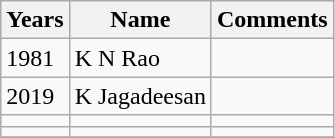<table class="wikitable">
<tr>
<th>Years</th>
<th>Name</th>
<th>Comments</th>
</tr>
<tr>
<td>1981</td>
<td>K N Rao</td>
<td></td>
</tr>
<tr>
<td>2019</td>
<td>K Jagadeesan</td>
<td></td>
</tr>
<tr>
<td></td>
<td></td>
<td></td>
</tr>
<tr>
<td></td>
<td></td>
<td></td>
</tr>
<tr>
</tr>
</table>
